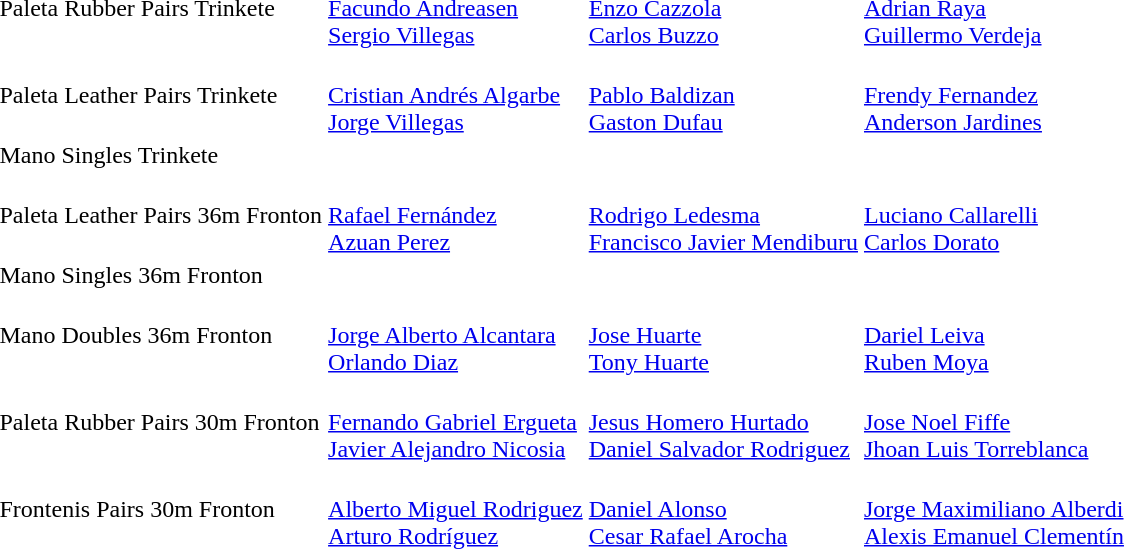<table>
<tr>
<td>Paleta Rubber Pairs Trinkete<br></td>
<td><br><a href='#'>Facundo Andreasen</a><br><a href='#'>Sergio Villegas</a></td>
<td><br><a href='#'>Enzo Cazzola</a><br><a href='#'>Carlos Buzzo</a></td>
<td><br><a href='#'>Adrian Raya</a><br><a href='#'>Guillermo Verdeja</a></td>
</tr>
<tr>
<td>Paleta Leather Pairs Trinkete<br></td>
<td><br><a href='#'>Cristian Andrés Algarbe</a><br><a href='#'>Jorge Villegas</a></td>
<td><br><a href='#'>Pablo Baldizan</a><br><a href='#'>Gaston Dufau</a></td>
<td><br><a href='#'>Frendy Fernandez</a><br><a href='#'>Anderson Jardines</a></td>
</tr>
<tr>
<td>Mano Singles Trinkete<br></td>
<td></td>
<td></td>
<td></td>
</tr>
<tr>
<td>Paleta Leather Pairs 36m Fronton<br></td>
<td><br><a href='#'>Rafael Fernández</a><br><a href='#'>Azuan Perez</a></td>
<td><br><a href='#'>Rodrigo Ledesma</a><br><a href='#'>Francisco Javier Mendiburu</a></td>
<td><br><a href='#'>Luciano Callarelli</a><br><a href='#'>Carlos Dorato</a></td>
</tr>
<tr>
<td>Mano Singles 36m Fronton<br></td>
<td></td>
<td></td>
<td></td>
</tr>
<tr>
<td>Mano Doubles 36m Fronton<br></td>
<td><br><a href='#'>Jorge Alberto Alcantara</a><br><a href='#'>Orlando Diaz</a></td>
<td><br><a href='#'>Jose Huarte</a><br><a href='#'>Tony Huarte</a></td>
<td><br><a href='#'>Dariel Leiva</a><br><a href='#'>Ruben Moya</a></td>
</tr>
<tr>
<td>Paleta Rubber Pairs 30m Fronton<br></td>
<td><br><a href='#'>Fernando Gabriel Ergueta</a><br><a href='#'>Javier Alejandro Nicosia</a></td>
<td><br><a href='#'>Jesus Homero Hurtado</a><br><a href='#'>Daniel Salvador Rodriguez</a></td>
<td><br><a href='#'>Jose Noel Fiffe</a><br><a href='#'>Jhoan Luis Torreblanca</a></td>
</tr>
<tr>
<td>Frontenis Pairs 30m Fronton<br></td>
<td><br><a href='#'>Alberto Miguel Rodriguez</a><br><a href='#'>Arturo Rodríguez</a></td>
<td><br><a href='#'>Daniel Alonso</a><br><a href='#'>Cesar Rafael Arocha</a></td>
<td><br><a href='#'>Jorge Maximiliano Alberdi</a><br><a href='#'>Alexis Emanuel Clementín</a></td>
</tr>
</table>
